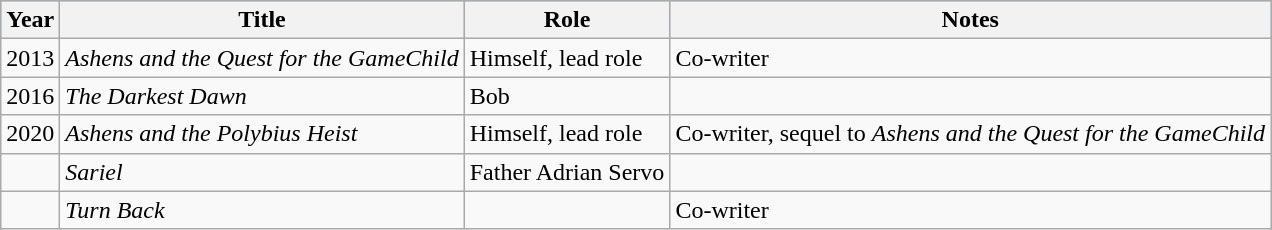<table class="wikitable">
<tr style="background:#b0c4de; text-align:center;">
<th>Year</th>
<th>Title</th>
<th>Role</th>
<th>Notes</th>
</tr>
<tr>
<td>2013</td>
<td><em>Ashens and the Quest for the GameChild</em></td>
<td>Himself, lead role</td>
<td>Co-writer</td>
</tr>
<tr>
<td>2016</td>
<td><em>The Darkest Dawn</em></td>
<td>Bob</td>
<td></td>
</tr>
<tr>
<td>2020</td>
<td><em>Ashens and the Polybius Heist</em></td>
<td>Himself, lead role</td>
<td>Co-writer, sequel to <em>Ashens and the Quest for the GameChild</em></td>
</tr>
<tr>
<td></td>
<td><em>Sariel</em></td>
<td>Father Adrian Servo</td>
</tr>
<tr>
<td></td>
<td><em>Turn Back</em></td>
<td></td>
<td>Co-writer</td>
</tr>
</table>
